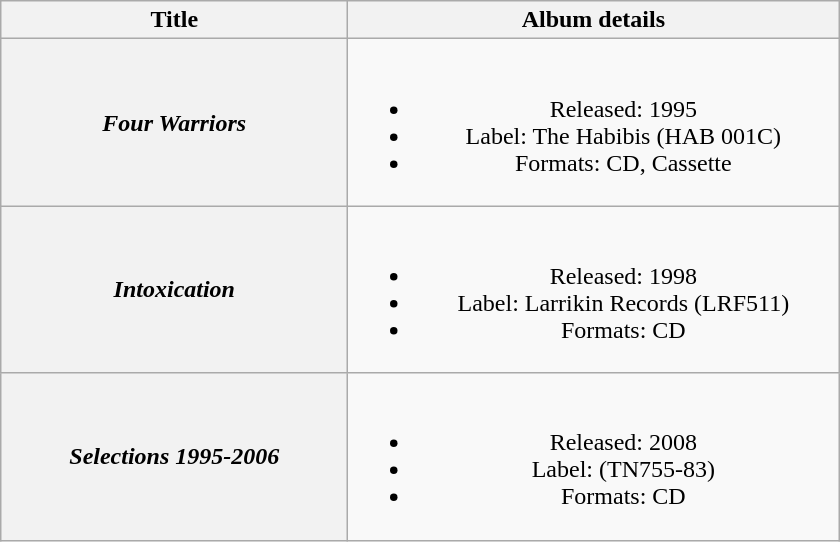<table class="wikitable plainrowheaders" style="text-align:center;">
<tr>
<th scope="col" rowspan="1" style="width:14em;">Title</th>
<th scope="col" rowspan="1" style="width:20em;">Album details</th>
</tr>
<tr>
<th scope="row"><em>Four Warriors</em></th>
<td><br><ul><li>Released: 1995</li><li>Label: The Habibis (HAB 001C)</li><li>Formats: CD, Cassette</li></ul></td>
</tr>
<tr>
<th scope="row"><em>Intoxication</em></th>
<td><br><ul><li>Released: 1998</li><li>Label: Larrikin Records (LRF511)</li><li>Formats: CD</li></ul></td>
</tr>
<tr>
<th scope="row"><em>Selections 1995-2006</em></th>
<td><br><ul><li>Released: 2008</li><li>Label: (TN755-83)</li><li>Formats: CD</li></ul></td>
</tr>
</table>
